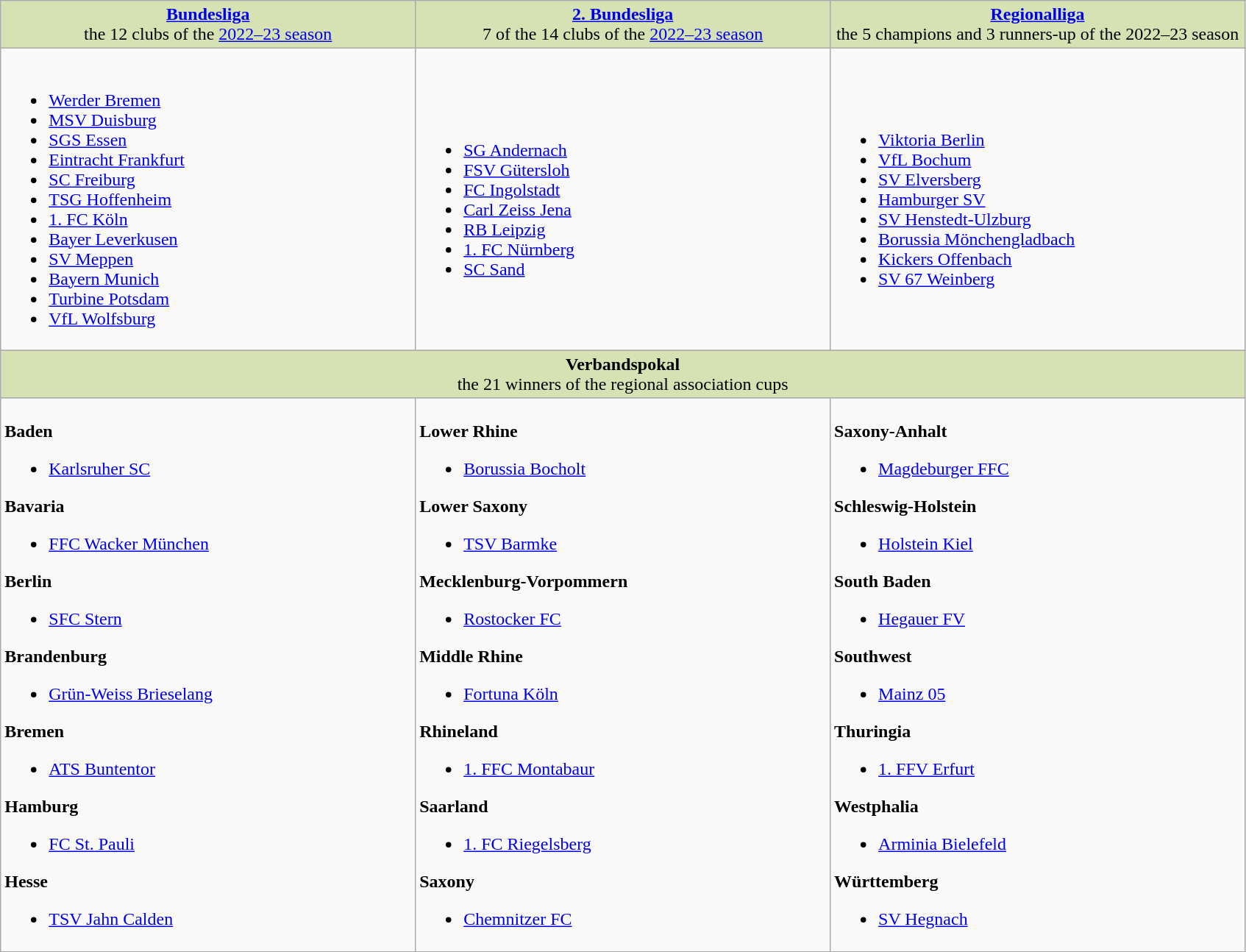<table class="wikitable toptextcells">
<tr style="background-color:#d6e2b3; text-align:center">
<td style="width:33%"><strong><a href='#'>Bundesliga</a></strong><br>the 12 clubs of the <a href='#'>2022–23 season</a></td>
<td style="width:33%"><strong><a href='#'>2. Bundesliga</a></strong><br>7 of the 14 clubs of the <a href='#'>2022–23 season</a></td>
<td style="width:33%"><strong><a href='#'>Regionalliga</a></strong><br>the 5 champions and 3 runners-up of the 2022–23 season</td>
</tr>
<tr>
<td><br><ul><li><a href='#'>Werder Bremen</a></li><li><a href='#'>MSV Duisburg</a></li><li><a href='#'>SGS Essen</a></li><li><a href='#'>Eintracht Frankfurt</a></li><li><a href='#'>SC Freiburg</a></li><li><a href='#'>TSG Hoffenheim</a></li><li><a href='#'>1. FC Köln</a></li><li><a href='#'>Bayer Leverkusen</a></li><li><a href='#'>SV Meppen</a></li><li><a href='#'>Bayern Munich</a></li><li><a href='#'>Turbine Potsdam</a></li><li><a href='#'>VfL Wolfsburg</a></li></ul></td>
<td><br><ul><li><a href='#'>SG Andernach</a></li><li><a href='#'>FSV Gütersloh</a></li><li><a href='#'>FC Ingolstadt</a></li><li><a href='#'>Carl Zeiss Jena</a></li><li><a href='#'>RB Leipzig</a></li><li><a href='#'>1. FC Nürnberg</a></li><li><a href='#'>SC Sand</a></li></ul></td>
<td><br><ul><li><a href='#'>Viktoria Berlin</a></li><li><a href='#'>VfL Bochum</a></li><li><a href='#'>SV Elversberg</a></li><li><a href='#'>Hamburger SV</a></li><li><a href='#'>SV Henstedt-Ulzburg</a></li><li><a href='#'>Borussia Mönchengladbach</a></li><li><a href='#'>Kickers Offenbach</a></li><li><a href='#'>SV 67 Weinberg</a></li></ul></td>
</tr>
<tr style="background-color:#d6e2b3; text-align:center">
<td colspan="3"><strong>Verbandspokal</strong><br>the 21 winners of the regional association cups</td>
</tr>
<tr>
<td><br><strong>Baden</strong><ul><li><a href='#'>Karlsruher SC</a></li></ul><strong>Bavaria</strong><ul><li><a href='#'>FFC Wacker München</a></li></ul><strong>Berlin</strong><ul><li><a href='#'>SFC Stern</a></li></ul><strong>Brandenburg</strong><ul><li><a href='#'>Grün-Weiss Brieselang</a></li></ul><strong>Bremen</strong><ul><li><a href='#'>ATS Buntentor</a></li></ul><strong>Hamburg</strong><ul><li><a href='#'>FC St. Pauli</a></li></ul><strong>Hesse</strong><ul><li><a href='#'>TSV Jahn Calden</a></li></ul></td>
<td><br><strong>Lower Rhine</strong><ul><li><a href='#'>Borussia Bocholt</a></li></ul><strong>Lower Saxony</strong><ul><li><a href='#'>TSV Barmke</a></li></ul><strong>Mecklenburg-Vorpommern</strong><ul><li><a href='#'>Rostocker FC</a></li></ul><strong>Middle Rhine</strong><ul><li><a href='#'>Fortuna Köln</a></li></ul><strong>Rhineland</strong><ul><li><a href='#'>1. FFC Montabaur</a></li></ul><strong>Saarland</strong><ul><li><a href='#'>1. FC Riegelsberg</a></li></ul><strong>Saxony</strong><ul><li><a href='#'>Chemnitzer FC</a></li></ul></td>
<td><br><strong>Saxony-Anhalt</strong><ul><li><a href='#'>Magdeburger FFC</a></li></ul><strong>Schleswig-Holstein</strong><ul><li><a href='#'>Holstein Kiel</a></li></ul><strong>South Baden</strong><ul><li><a href='#'>Hegauer FV</a></li></ul><strong>Southwest</strong><ul><li><a href='#'>Mainz 05</a></li></ul><strong>Thuringia</strong><ul><li><a href='#'>1. FFV Erfurt</a></li></ul><strong>Westphalia</strong><ul><li><a href='#'>Arminia Bielefeld</a></li></ul><strong>Württemberg</strong><ul><li><a href='#'>SV Hegnach</a></li></ul></td>
</tr>
</table>
